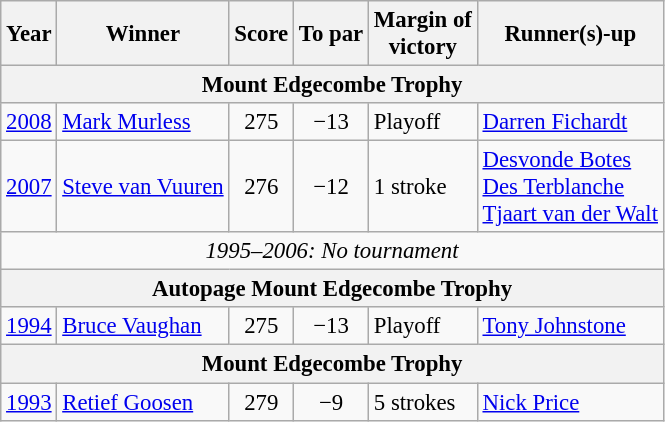<table class=wikitable style="font-size:95%">
<tr>
<th>Year</th>
<th>Winner</th>
<th>Score</th>
<th>To par</th>
<th>Margin of<br>victory</th>
<th>Runner(s)-up</th>
</tr>
<tr>
<th colspan=6>Mount Edgecombe Trophy</th>
</tr>
<tr>
<td><a href='#'>2008</a></td>
<td> <a href='#'>Mark Murless</a></td>
<td align=center>275</td>
<td align=center>−13</td>
<td>Playoff</td>
<td> <a href='#'>Darren Fichardt</a></td>
</tr>
<tr>
<td><a href='#'>2007</a></td>
<td> <a href='#'>Steve van Vuuren</a></td>
<td align=center>276</td>
<td align=center>−12</td>
<td>1 stroke</td>
<td> <a href='#'>Desvonde Botes</a><br> <a href='#'>Des Terblanche</a><br> <a href='#'>Tjaart van der Walt</a></td>
</tr>
<tr>
<td colspan=6 align=center><em>1995–2006: No tournament</em></td>
</tr>
<tr>
<th colspan=6>Autopage Mount Edgecombe Trophy</th>
</tr>
<tr>
<td><a href='#'>1994</a></td>
<td> <a href='#'>Bruce Vaughan</a></td>
<td align=center>275</td>
<td align=center>−13</td>
<td>Playoff</td>
<td> <a href='#'>Tony Johnstone</a></td>
</tr>
<tr>
<th colspan=6>Mount Edgecombe Trophy</th>
</tr>
<tr>
<td><a href='#'>1993</a></td>
<td> <a href='#'>Retief Goosen</a></td>
<td align=center>279</td>
<td align=center>−9</td>
<td>5 strokes</td>
<td> <a href='#'>Nick Price</a></td>
</tr>
</table>
